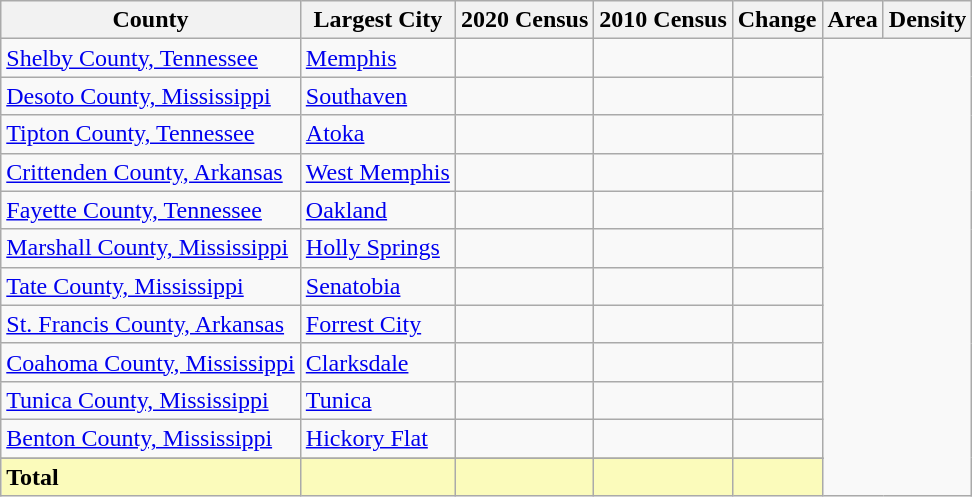<table class="wikitable sortable">
<tr>
<th>County</th>
<th>Largest City</th>
<th>2020 Census</th>
<th>2010 Census</th>
<th>Change</th>
<th>Area</th>
<th>Density</th>
</tr>
<tr>
<td><a href='#'>Shelby County, Tennessee</a></td>
<td><a href='#'>Memphis</a></td>
<td></td>
<td></td>
<td></td>
</tr>
<tr>
<td><a href='#'>Desoto County, Mississippi</a></td>
<td><a href='#'>Southaven</a></td>
<td></td>
<td></td>
<td></td>
</tr>
<tr>
<td><a href='#'>Tipton County, Tennessee</a></td>
<td><a href='#'>Atoka</a></td>
<td></td>
<td></td>
<td></td>
</tr>
<tr>
<td><a href='#'>Crittenden County, Arkansas</a></td>
<td><a href='#'>West Memphis</a></td>
<td></td>
<td></td>
<td></td>
</tr>
<tr>
<td><a href='#'>Fayette County, Tennessee</a></td>
<td><a href='#'>Oakland</a></td>
<td></td>
<td></td>
<td></td>
</tr>
<tr>
<td><a href='#'>Marshall County, Mississippi</a></td>
<td><a href='#'>Holly Springs</a></td>
<td></td>
<td></td>
<td></td>
</tr>
<tr>
<td><a href='#'>Tate County, Mississippi</a></td>
<td><a href='#'>Senatobia</a></td>
<td></td>
<td></td>
<td></td>
</tr>
<tr>
<td><a href='#'>St. Francis County, Arkansas</a></td>
<td><a href='#'>Forrest City</a></td>
<td></td>
<td></td>
<td></td>
</tr>
<tr>
<td><a href='#'>Coahoma County, Mississippi</a></td>
<td><a href='#'>Clarksdale</a></td>
<td></td>
<td></td>
<td></td>
</tr>
<tr>
<td><a href='#'>Tunica County, Mississippi</a></td>
<td><a href='#'>Tunica</a></td>
<td></td>
<td></td>
<td></td>
</tr>
<tr>
<td><a href='#'>Benton County, Mississippi</a></td>
<td><a href='#'>Hickory Flat</a></td>
<td></td>
<td></td>
<td></td>
</tr>
<tr>
</tr>
<tr class=sortbottom style="background:#fbfbbb">
<td><strong>Total</strong></td>
<td></td>
<td></td>
<td></td>
<td></td>
</tr>
</table>
